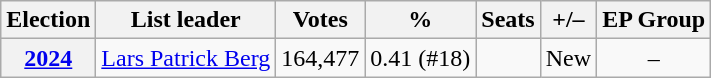<table class="wikitable sortable" style="text-align:center;">
<tr>
<th>Election</th>
<th>List leader</th>
<th>Votes</th>
<th>%</th>
<th>Seats</th>
<th>+/–</th>
<th>EP Group</th>
</tr>
<tr>
<th><a href='#'>2024</a></th>
<td><a href='#'>Lars Patrick Berg</a></td>
<td>164,477</td>
<td>0.41 (#18)</td>
<td></td>
<td>New</td>
<td>–</td>
</tr>
</table>
